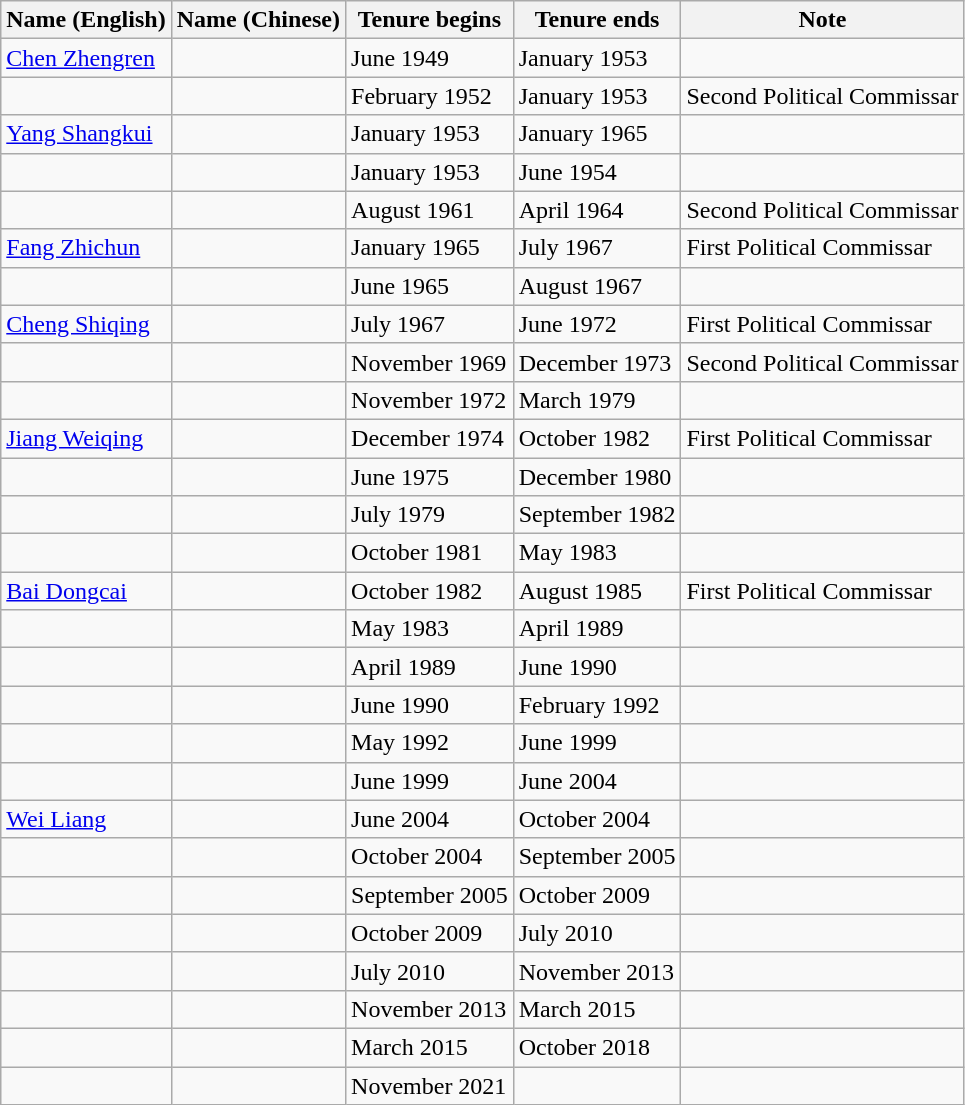<table class="wikitable">
<tr>
<th>Name (English)</th>
<th>Name (Chinese)</th>
<th>Tenure begins</th>
<th>Tenure ends</th>
<th>Note</th>
</tr>
<tr>
<td><a href='#'>Chen Zhengren</a></td>
<td></td>
<td>June 1949</td>
<td>January 1953</td>
<td></td>
</tr>
<tr>
<td></td>
<td></td>
<td>February 1952</td>
<td>January 1953</td>
<td>Second Political Commissar</td>
</tr>
<tr>
<td><a href='#'>Yang Shangkui</a></td>
<td></td>
<td>January 1953</td>
<td>January 1965</td>
<td></td>
</tr>
<tr>
<td></td>
<td></td>
<td>January 1953</td>
<td>June 1954</td>
<td></td>
</tr>
<tr>
<td></td>
<td></td>
<td>August 1961</td>
<td>April 1964</td>
<td>Second Political Commissar</td>
</tr>
<tr>
<td><a href='#'>Fang Zhichun</a></td>
<td></td>
<td>January 1965</td>
<td>July 1967</td>
<td>First Political Commissar</td>
</tr>
<tr>
<td></td>
<td></td>
<td>June 1965</td>
<td>August 1967</td>
<td></td>
</tr>
<tr>
<td><a href='#'>Cheng Shiqing</a></td>
<td></td>
<td>July 1967</td>
<td>June 1972</td>
<td>First Political Commissar</td>
</tr>
<tr>
<td></td>
<td></td>
<td>November 1969</td>
<td>December 1973</td>
<td>Second Political Commissar</td>
</tr>
<tr>
<td></td>
<td></td>
<td>November 1972</td>
<td>March 1979</td>
<td></td>
</tr>
<tr>
<td><a href='#'>Jiang Weiqing</a></td>
<td></td>
<td>December 1974</td>
<td>October 1982</td>
<td>First Political Commissar</td>
</tr>
<tr>
<td></td>
<td></td>
<td>June 1975</td>
<td>December 1980</td>
<td></td>
</tr>
<tr>
<td></td>
<td></td>
<td>July 1979</td>
<td>September 1982</td>
<td></td>
</tr>
<tr>
<td></td>
<td></td>
<td>October 1981</td>
<td>May 1983</td>
<td></td>
</tr>
<tr>
<td><a href='#'>Bai Dongcai</a></td>
<td></td>
<td>October 1982</td>
<td>August 1985</td>
<td>First Political Commissar</td>
</tr>
<tr>
<td></td>
<td></td>
<td>May 1983</td>
<td>April 1989</td>
<td></td>
</tr>
<tr>
<td></td>
<td></td>
<td>April 1989</td>
<td>June 1990</td>
<td></td>
</tr>
<tr>
<td></td>
<td></td>
<td>June 1990</td>
<td>February 1992</td>
<td></td>
</tr>
<tr>
<td></td>
<td></td>
<td>May 1992</td>
<td>June 1999</td>
<td></td>
</tr>
<tr>
<td></td>
<td></td>
<td>June 1999</td>
<td>June 2004</td>
<td></td>
</tr>
<tr>
<td><a href='#'>Wei Liang</a></td>
<td></td>
<td>June 2004</td>
<td>October 2004</td>
<td></td>
</tr>
<tr>
<td></td>
<td></td>
<td>October 2004</td>
<td>September 2005</td>
<td></td>
</tr>
<tr>
<td></td>
<td></td>
<td>September 2005</td>
<td>October 2009</td>
<td></td>
</tr>
<tr>
<td></td>
<td></td>
<td>October 2009</td>
<td>July 2010</td>
<td></td>
</tr>
<tr>
<td></td>
<td></td>
<td>July 2010</td>
<td>November 2013</td>
<td></td>
</tr>
<tr>
<td></td>
<td></td>
<td>November 2013</td>
<td>March 2015</td>
<td></td>
</tr>
<tr>
<td></td>
<td></td>
<td>March 2015</td>
<td>October 2018</td>
<td></td>
</tr>
<tr>
<td></td>
<td></td>
<td>November 2021</td>
<td></td>
<td></td>
</tr>
</table>
